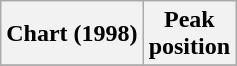<table class="wikitable sortable plainrowheaders" style="text-align:center">
<tr>
<th scope="col">Chart (1998)</th>
<th scope="col">Peak<br>position</th>
</tr>
<tr>
</tr>
</table>
